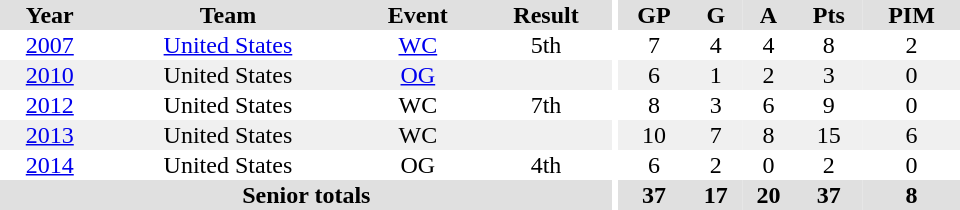<table border="0" cellpadding="1" cellspacing="0" ID="Table3" style="text-align:center; width:40em;">
<tr bgcolor="#e0e0e0">
<th>Year</th>
<th>Team</th>
<th>Event</th>
<th>Result</th>
<th rowspan="99" bgcolor="#ffffff"></th>
<th>GP</th>
<th>G</th>
<th>A</th>
<th>Pts</th>
<th>PIM</th>
</tr>
<tr>
<td><a href='#'>2007</a></td>
<td><a href='#'>United States</a></td>
<td><a href='#'>WC</a></td>
<td>5th</td>
<td>7</td>
<td>4</td>
<td>4</td>
<td>8</td>
<td>2</td>
</tr>
<tr bgcolor="#f0f0f0">
<td><a href='#'>2010</a></td>
<td>United States</td>
<td><a href='#'>OG</a></td>
<td></td>
<td>6</td>
<td>1</td>
<td>2</td>
<td>3</td>
<td>0</td>
</tr>
<tr>
<td><a href='#'>2012</a></td>
<td>United States</td>
<td>WC</td>
<td>7th</td>
<td>8</td>
<td>3</td>
<td>6</td>
<td>9</td>
<td>0</td>
</tr>
<tr bgcolor="#f0f0f0">
<td><a href='#'>2013</a></td>
<td>United States</td>
<td>WC</td>
<td></td>
<td>10</td>
<td>7</td>
<td>8</td>
<td>15</td>
<td>6</td>
</tr>
<tr>
<td><a href='#'>2014</a></td>
<td>United States</td>
<td>OG</td>
<td>4th</td>
<td>6</td>
<td>2</td>
<td>0</td>
<td>2</td>
<td>0</td>
</tr>
<tr bgcolor="#e0e0e0">
<th colspan="4">Senior totals</th>
<th>37</th>
<th>17</th>
<th>20</th>
<th>37</th>
<th>8</th>
</tr>
</table>
